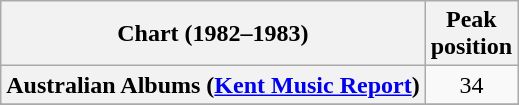<table class="wikitable sortable plainrowheaders" style="text-align:center">
<tr>
<th scope="col">Chart (1982–1983)</th>
<th scope="col">Peak<br>position</th>
</tr>
<tr>
<th scope="row">Australian Albums (<a href='#'>Kent Music Report</a>)</th>
<td>34</td>
</tr>
<tr>
</tr>
<tr>
</tr>
<tr>
</tr>
<tr>
</tr>
<tr>
</tr>
<tr>
</tr>
<tr>
</tr>
<tr>
</tr>
</table>
